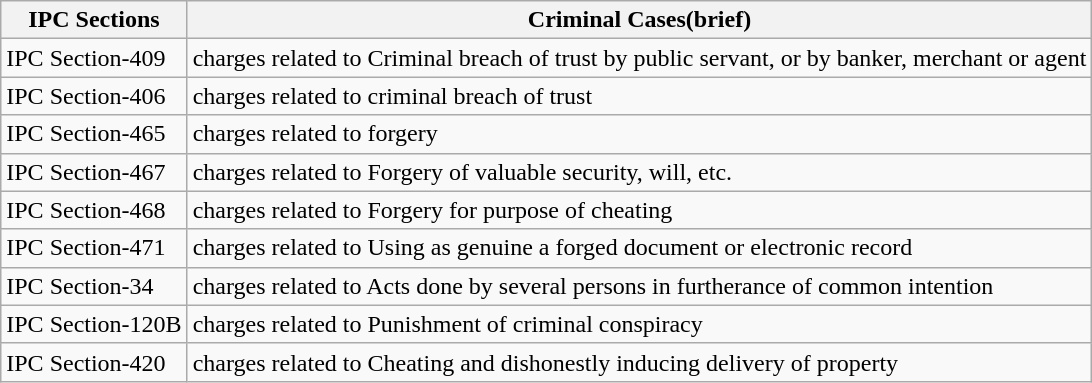<table class="wikitable">
<tr>
<th>IPC Sections</th>
<th>Criminal Cases(brief)</th>
</tr>
<tr>
<td>IPC Section-409</td>
<td>charges related to Criminal breach of trust by public servant, or by banker, merchant or agent</td>
</tr>
<tr>
<td>IPC Section-406</td>
<td>charges related to criminal breach of trust</td>
</tr>
<tr>
<td>IPC Section-465</td>
<td>charges related to forgery</td>
</tr>
<tr>
<td>IPC Section-467</td>
<td>charges related to Forgery of valuable security, will, etc.</td>
</tr>
<tr>
<td>IPC Section-468</td>
<td>charges related to Forgery for purpose of cheating</td>
</tr>
<tr>
<td>IPC Section-471</td>
<td>charges related to Using as genuine a forged document or electronic record</td>
</tr>
<tr>
<td>IPC Section-34</td>
<td>charges related to Acts done by several persons in furtherance of common intention</td>
</tr>
<tr>
<td>IPC Section-120B</td>
<td>charges related to Punishment of criminal conspiracy</td>
</tr>
<tr>
<td>IPC Section-420</td>
<td>charges related to Cheating and dishonestly inducing delivery of property</td>
</tr>
</table>
